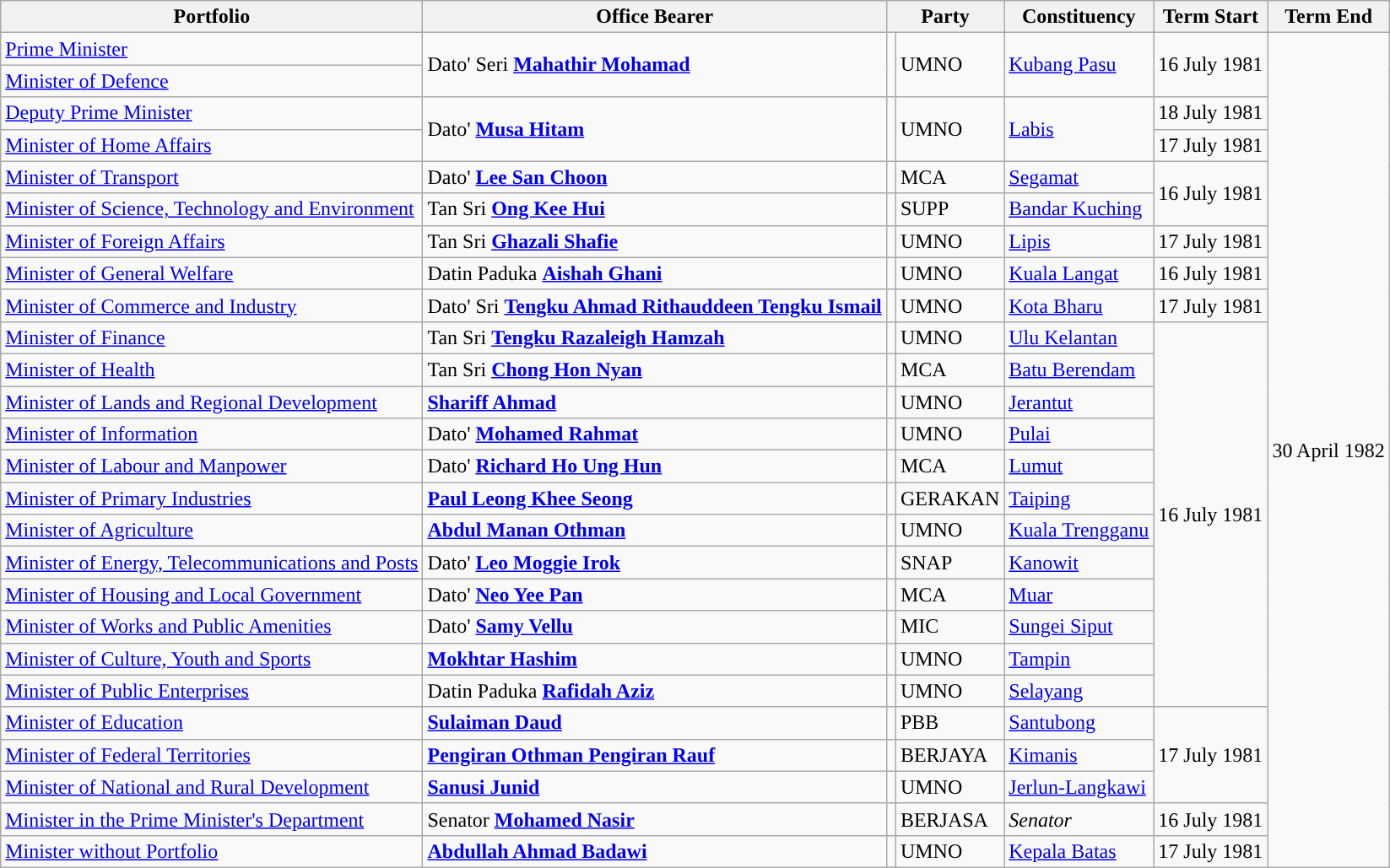<table class="sortable wikitable">
<tr>
<th>Portfolio</th>
<th>Office Bearer</th>
<th colspan=2>Party</th>
<th>Constituency</th>
<th>Term Start</th>
<th>Term End</th>
</tr>
<tr>
<td><a href='#'>Prime Minister</a></td>
<td rowspan=2>Dato' Seri <strong><a href='#'>Mahathir Mohamad</a></strong> </td>
<td rowspan=2 bgcolor=></td>
<td rowspan=2>UMNO</td>
<td rowspan=2><a href='#'>Kubang Pasu</a></td>
<td rowspan=2>16 July 1981</td>
<td rowspan=26>30 April 1982</td>
</tr>
<tr>
<td><a href='#'>Minister of Defence</a></td>
</tr>
<tr>
<td><a href='#'>Deputy Prime Minister</a></td>
<td rowspan=2>Dato' <strong><a href='#'>Musa Hitam</a></strong> </td>
<td rowspan=2></td>
<td rowspan=2>UMNO</td>
<td rowspan=2><a href='#'>Labis</a></td>
<td>18 July 1981</td>
</tr>
<tr>
<td><a href='#'>Minister of Home Affairs</a></td>
<td>17 July 1981</td>
</tr>
<tr>
<td><a href='#'>Minister of Transport</a></td>
<td>Dato' <strong><a href='#'>Lee San Choon</a></strong> </td>
<td></td>
<td>MCA</td>
<td><a href='#'>Segamat</a></td>
<td rowspan=2>16 July 1981</td>
</tr>
<tr>
<td><a href='#'>Minister of Science, Technology and Environment</a></td>
<td>Tan Sri <strong><a href='#'>Ong Kee Hui</a></strong> </td>
<td bgcolor=></td>
<td>SUPP</td>
<td><a href='#'>Bandar Kuching</a></td>
</tr>
<tr>
<td><a href='#'>Minister of Foreign Affairs</a></td>
<td>Tan Sri <strong><a href='#'>Ghazali Shafie</a></strong> </td>
<td></td>
<td>UMNO</td>
<td><a href='#'>Lipis</a></td>
<td>17 July 1981</td>
</tr>
<tr>
<td><a href='#'>Minister of General Welfare</a></td>
<td>Datin Paduka <strong><a href='#'>Aishah Ghani</a></strong> </td>
<td></td>
<td>UMNO</td>
<td><a href='#'>Kuala Langat</a></td>
<td>16 July 1981</td>
</tr>
<tr>
<td><a href='#'>Minister of Commerce and Industry</a></td>
<td>Dato' Sri <strong><a href='#'>Tengku Ahmad Rithauddeen Tengku Ismail</a></strong> </td>
<td></td>
<td>UMNO</td>
<td><a href='#'>Kota Bharu</a></td>
<td>17 July 1981</td>
</tr>
<tr>
<td><a href='#'>Minister of Finance</a></td>
<td>Tan Sri <strong><a href='#'>Tengku Razaleigh Hamzah</a></strong> </td>
<td></td>
<td>UMNO</td>
<td><a href='#'>Ulu Kelantan</a></td>
<td rowspan=12>16 July 1981</td>
</tr>
<tr>
<td><a href='#'>Minister of Health</a></td>
<td>Tan Sri <strong><a href='#'>Chong Hon Nyan</a></strong> </td>
<td></td>
<td>MCA</td>
<td><a href='#'>Batu Berendam</a></td>
</tr>
<tr>
<td><a href='#'>Minister of Lands and Regional Development</a></td>
<td><strong><a href='#'>Shariff Ahmad</a></strong> </td>
<td></td>
<td>UMNO</td>
<td><a href='#'>Jerantut</a></td>
</tr>
<tr>
<td><a href='#'>Minister of Information</a></td>
<td>Dato' <strong><a href='#'>Mohamed Rahmat</a></strong> </td>
<td></td>
<td>UMNO</td>
<td><a href='#'>Pulai</a></td>
</tr>
<tr>
<td><a href='#'>Minister of Labour and Manpower</a></td>
<td>Dato' <strong><a href='#'>Richard Ho Ung Hun</a></strong> </td>
<td></td>
<td>MCA</td>
<td><a href='#'>Lumut</a></td>
</tr>
<tr>
<td><a href='#'>Minister of Primary Industries</a></td>
<td><strong><a href='#'>Paul Leong Khee Seong</a></strong> </td>
<td bgcolor=></td>
<td>GERAKAN</td>
<td><a href='#'>Taiping</a></td>
</tr>
<tr>
<td><a href='#'>Minister of Agriculture</a></td>
<td><strong><a href='#'>Abdul Manan Othman</a></strong> </td>
<td></td>
<td>UMNO</td>
<td><a href='#'>Kuala Trengganu</a></td>
</tr>
<tr>
<td><a href='#'>Minister of Energy, Telecommunications and Posts</a></td>
<td>Dato' <strong><a href='#'>Leo Moggie Irok</a></strong> </td>
<td></td>
<td>SNAP</td>
<td><a href='#'>Kanowit</a></td>
</tr>
<tr>
<td><a href='#'>Minister of Housing and Local Government</a></td>
<td>Dato' <strong><a href='#'>Neo Yee Pan</a></strong> </td>
<td></td>
<td>MCA</td>
<td><a href='#'>Muar</a></td>
</tr>
<tr>
<td><a href='#'>Minister of Works and Public Amenities</a></td>
<td>Dato' <strong><a href='#'>Samy Vellu</a></strong> </td>
<td></td>
<td>MIC</td>
<td><a href='#'>Sungei Siput</a></td>
</tr>
<tr>
<td><a href='#'>Minister of Culture, Youth and Sports</a></td>
<td><strong><a href='#'>Mokhtar Hashim</a></strong> </td>
<td></td>
<td>UMNO</td>
<td><a href='#'>Tampin</a></td>
</tr>
<tr>
<td><a href='#'>Minister of Public Enterprises</a></td>
<td>Datin Paduka <strong><a href='#'>Rafidah Aziz</a></strong> </td>
<td></td>
<td>UMNO</td>
<td><a href='#'>Selayang</a></td>
</tr>
<tr>
<td><a href='#'>Minister of Education</a></td>
<td><strong><a href='#'>Sulaiman Daud</a></strong> </td>
<td></td>
<td>PBB</td>
<td><a href='#'>Santubong</a></td>
<td rowspan=3>17 July 1981</td>
</tr>
<tr>
<td><a href='#'>Minister of Federal Territories</a></td>
<td><strong><a href='#'>Pengiran Othman Pengiran Rauf</a></strong> </td>
<td></td>
<td>BERJAYA</td>
<td><a href='#'>Kimanis</a></td>
</tr>
<tr>
<td><a href='#'>Minister of National and Rural Development</a></td>
<td><strong><a href='#'>Sanusi Junid</a></strong> </td>
<td></td>
<td>UMNO</td>
<td><a href='#'>Jerlun-Langkawi</a></td>
</tr>
<tr>
<td><a href='#'>Minister in the Prime Minister's Department</a></td>
<td>Senator <strong><a href='#'>Mohamed Nasir</a></strong></td>
<td></td>
<td>BERJASA</td>
<td><em>Senator</em></td>
<td>16 July 1981</td>
</tr>
<tr>
<td><a href='#'>Minister without Portfolio</a></td>
<td><strong><a href='#'>Abdullah Ahmad Badawi</a></strong> </td>
<td></td>
<td>UMNO</td>
<td><a href='#'>Kepala Batas</a></td>
<td>17 July 1981</td>
</tr>
</table>
